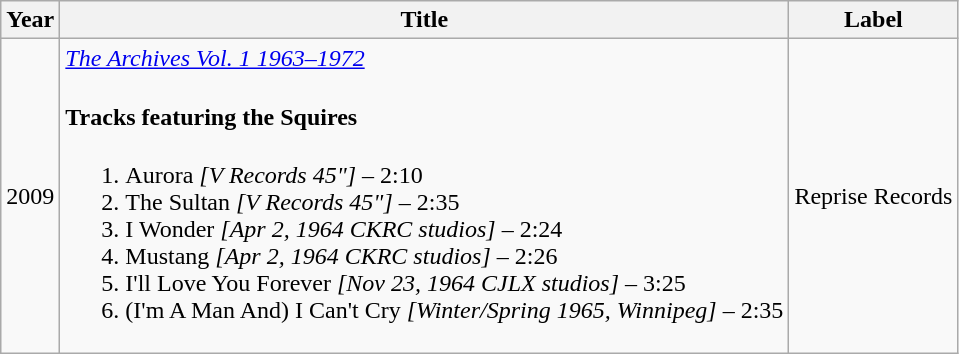<table class="wikitable">
<tr>
<th>Year</th>
<th>Title</th>
<th>Label</th>
</tr>
<tr>
<td>2009</td>
<td><em><a href='#'>The Archives Vol. 1 1963–1972</a></em><br><h4>Tracks featuring the Squires</h4><ol><li>Aurora <em>[V Records 45"]</em> – 2:10</li><li>The Sultan <em>[V Records 45"]</em> – 2:35</li><li>I Wonder <em>[Apr 2, 1964 CKRC studios]</em> – 2:24</li><li>Mustang <em>[Apr 2, 1964 CKRC studios]</em> – 2:26</li><li>I'll Love You Forever <em>[Nov 23, 1964 CJLX studios]</em> – 3:25</li><li>(I'm A Man And) I Can't Cry <em>[Winter/Spring 1965, Winnipeg]</em> – 2:35</li></ol></td>
<td>Reprise Records</td>
</tr>
</table>
